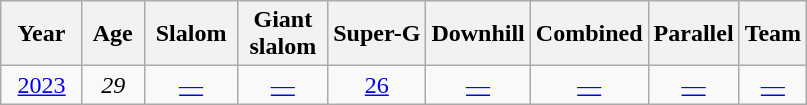<table class=wikitable style="text-align:center">
<tr>
<th>  Year  </th>
<th> Age </th>
<th> Slalom </th>
<th> Giant <br> slalom </th>
<th>Super-G</th>
<th>Downhill</th>
<th>Combined</th>
<th>Parallel</th>
<th>Team</th>
</tr>
<tr>
<td><a href='#'>2023</a></td>
<td><em>29</em></td>
<td><a href='#'>—</a></td>
<td><a href='#'>—</a></td>
<td><a href='#'>26</a></td>
<td><a href='#'>—</a></td>
<td><a href='#'>—</a></td>
<td><a href='#'>—</a></td>
<td><a href='#'>—</a></td>
</tr>
</table>
